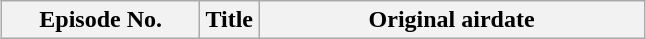<table class="wikitable plainrowheaders" style="width:400; margin:auto;">
<tr>
<th width="125">Episode No.</th>
<th>Title</th>
<th width="250">Original airdate<br>




</th>
</tr>
</table>
